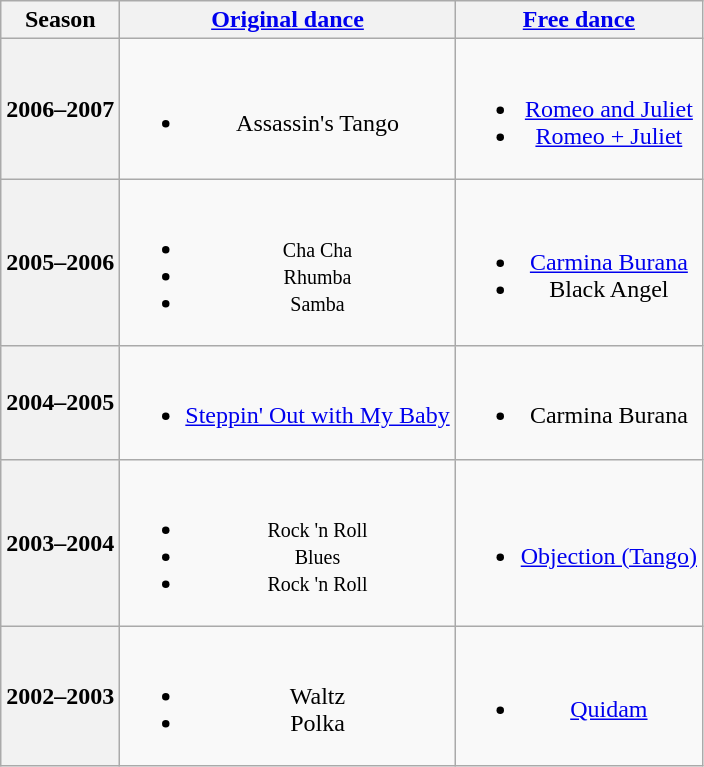<table class="wikitable" style="text-align:center">
<tr>
<th>Season</th>
<th><a href='#'>Original dance</a></th>
<th><a href='#'>Free dance</a></th>
</tr>
<tr>
<th>2006–2007 <br> </th>
<td><br><ul><li>Assassin's Tango <br></li></ul></td>
<td><br><ul><li><a href='#'>Romeo and Juliet</a> <br></li><li><a href='#'>Romeo + Juliet</a> <br></li></ul></td>
</tr>
<tr>
<th>2005–2006 <br> </th>
<td><br><ul><li><small>Cha Cha</small></li><li><small>Rhumba</small></li><li><small>Samba</small></li></ul></td>
<td><br><ul><li><a href='#'>Carmina Burana</a> <br></li><li>Black Angel <br></li></ul></td>
</tr>
<tr>
<th>2004–2005 <br> </th>
<td><br><ul><li><a href='#'>Steppin' Out with My Baby</a> <br></li></ul></td>
<td><br><ul><li>Carmina Burana <br></li></ul></td>
</tr>
<tr>
<th>2003–2004 <br> </th>
<td><br><ul><li><small>Rock 'n Roll</small></li><li><small>Blues</small></li><li><small>Rock 'n Roll</small></li></ul></td>
<td><br><ul><li><a href='#'>Objection (Tango)</a> <br></li></ul></td>
</tr>
<tr>
<th>2002–2003 <br> </th>
<td><br><ul><li>Waltz <br></li><li>Polka <br></li></ul></td>
<td><br><ul><li><a href='#'>Quidam</a> <br></li></ul></td>
</tr>
</table>
